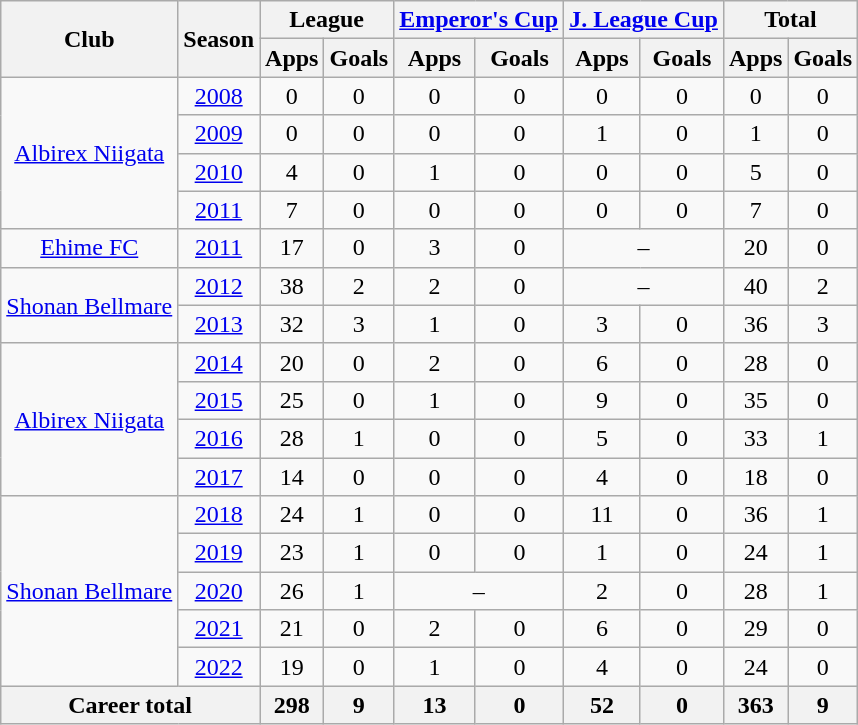<table class="wikitable" style="text-align: center">
<tr>
<th rowspan="2">Club</th>
<th rowspan="2">Season</th>
<th colspan="2">League</th>
<th colspan="2"><a href='#'>Emperor's Cup</a></th>
<th colspan="2"><a href='#'>J. League Cup</a></th>
<th colspan="2">Total</th>
</tr>
<tr>
<th>Apps</th>
<th>Goals</th>
<th>Apps</th>
<th>Goals</th>
<th>Apps</th>
<th>Goals</th>
<th>Apps</th>
<th>Goals</th>
</tr>
<tr>
<td rowspan="4"><a href='#'>Albirex Niigata</a></td>
<td><a href='#'>2008</a></td>
<td>0</td>
<td>0</td>
<td>0</td>
<td>0</td>
<td>0</td>
<td>0</td>
<td>0</td>
<td>0</td>
</tr>
<tr>
<td><a href='#'>2009</a></td>
<td>0</td>
<td>0</td>
<td>0</td>
<td>0</td>
<td>1</td>
<td>0</td>
<td>1</td>
<td>0</td>
</tr>
<tr>
<td><a href='#'>2010</a></td>
<td>4</td>
<td>0</td>
<td>1</td>
<td>0</td>
<td>0</td>
<td>0</td>
<td>5</td>
<td>0</td>
</tr>
<tr>
<td><a href='#'>2011</a></td>
<td>7</td>
<td>0</td>
<td>0</td>
<td>0</td>
<td>0</td>
<td>0</td>
<td>7</td>
<td>0</td>
</tr>
<tr>
<td><a href='#'>Ehime FC</a></td>
<td><a href='#'>2011</a></td>
<td>17</td>
<td>0</td>
<td>3</td>
<td>0</td>
<td colspan="2">–</td>
<td>20</td>
<td>0</td>
</tr>
<tr>
<td rowspan="2"><a href='#'>Shonan Bellmare</a></td>
<td><a href='#'>2012</a></td>
<td>38</td>
<td>2</td>
<td>2</td>
<td>0</td>
<td colspan="2">–</td>
<td>40</td>
<td>2</td>
</tr>
<tr>
<td><a href='#'>2013</a></td>
<td>32</td>
<td>3</td>
<td>1</td>
<td>0</td>
<td>3</td>
<td>0</td>
<td>36</td>
<td>3</td>
</tr>
<tr>
<td rowspan="4"><a href='#'>Albirex Niigata</a></td>
<td><a href='#'>2014</a></td>
<td>20</td>
<td>0</td>
<td>2</td>
<td>0</td>
<td>6</td>
<td>0</td>
<td>28</td>
<td>0</td>
</tr>
<tr>
<td><a href='#'>2015</a></td>
<td>25</td>
<td>0</td>
<td>1</td>
<td>0</td>
<td>9</td>
<td>0</td>
<td>35</td>
<td>0</td>
</tr>
<tr>
<td><a href='#'>2016</a></td>
<td>28</td>
<td>1</td>
<td>0</td>
<td>0</td>
<td>5</td>
<td>0</td>
<td>33</td>
<td>1</td>
</tr>
<tr>
<td><a href='#'>2017</a></td>
<td>14</td>
<td>0</td>
<td>0</td>
<td>0</td>
<td>4</td>
<td>0</td>
<td>18</td>
<td>0</td>
</tr>
<tr>
<td rowspan="5"><a href='#'>Shonan Bellmare</a></td>
<td><a href='#'>2018</a></td>
<td>24</td>
<td>1</td>
<td>0</td>
<td>0</td>
<td>11</td>
<td>0</td>
<td>36</td>
<td>1</td>
</tr>
<tr>
<td><a href='#'>2019</a></td>
<td>23</td>
<td>1</td>
<td>0</td>
<td>0</td>
<td>1</td>
<td>0</td>
<td>24</td>
<td>1</td>
</tr>
<tr>
<td><a href='#'>2020</a></td>
<td>26</td>
<td>1</td>
<td colspan="2">–</td>
<td>2</td>
<td>0</td>
<td>28</td>
<td>1</td>
</tr>
<tr>
<td><a href='#'>2021</a></td>
<td>21</td>
<td>0</td>
<td>2</td>
<td>0</td>
<td>6</td>
<td>0</td>
<td>29</td>
<td>0</td>
</tr>
<tr>
<td><a href='#'>2022</a></td>
<td>19</td>
<td>0</td>
<td>1</td>
<td>0</td>
<td>4</td>
<td>0</td>
<td>24</td>
<td>0</td>
</tr>
<tr>
<th colspan="2">Career total</th>
<th>298</th>
<th>9</th>
<th>13</th>
<th>0</th>
<th>52</th>
<th>0</th>
<th>363</th>
<th>9</th>
</tr>
</table>
